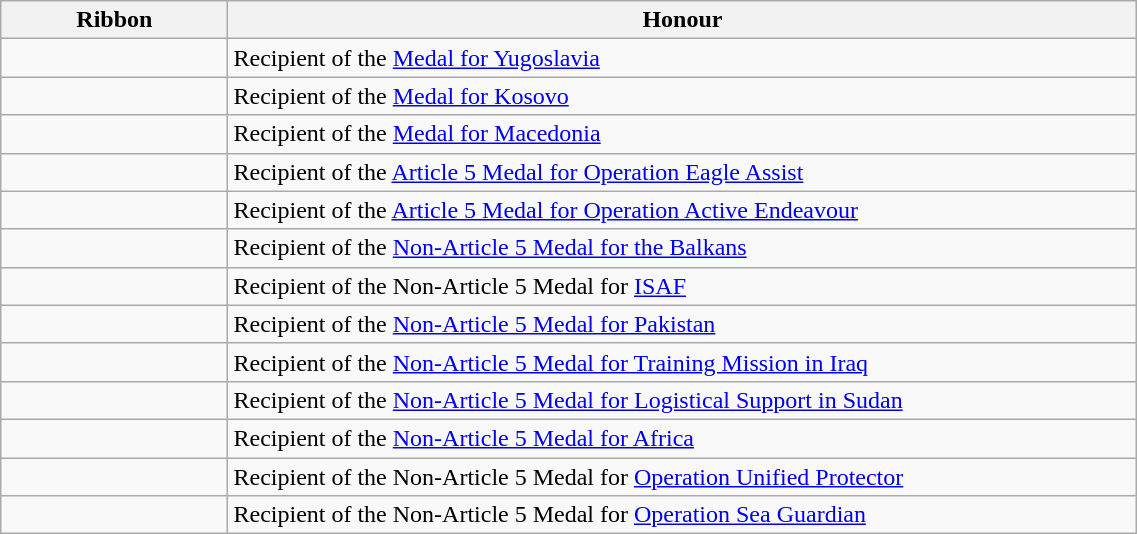<table class="wikitable" style="width:60%;">
<tr>
<th width="20%">Ribbon</th>
<th width="90%">Honour</th>
</tr>
<tr>
<td></td>
<td>Recipient of the <a href='#'>Medal for Yugoslavia</a></td>
</tr>
<tr>
<td></td>
<td>Recipient of the <a href='#'>Medal for Kosovo</a></td>
</tr>
<tr>
<td></td>
<td>Recipient of the <a href='#'>Medal for Macedonia</a></td>
</tr>
<tr>
<td></td>
<td>Recipient of the <a href='#'>Article 5 Medal for Operation Eagle Assist</a></td>
</tr>
<tr>
<td></td>
<td>Recipient of the <a href='#'>Article 5 Medal for Operation Active Endeavour</a></td>
</tr>
<tr>
<td></td>
<td>Recipient of the <a href='#'>Non-Article 5 Medal for the Balkans</a></td>
</tr>
<tr>
<td></td>
<td Non-Article 5 Medal>Recipient of the Non-Article 5 Medal for <a href='#'>ISAF</a></td>
</tr>
<tr>
<td></td>
<td>Recipient of the <a href='#'>Non-Article 5 Medal for Pakistan</a></td>
</tr>
<tr>
<td></td>
<td>Recipient of the <a href='#'>Non-Article 5 Medal for Training Mission in Iraq</a></td>
</tr>
<tr>
<td></td>
<td>Recipient of the <a href='#'>Non-Article 5 Medal for Logistical Support in Sudan</a></td>
</tr>
<tr>
<td></td>
<td>Recipient of the <a href='#'>Non-Article 5 Medal for Africa</a></td>
</tr>
<tr>
<td></td>
<td Non-Article 5 Medal>Recipient of the Non-Article 5 Medal for <a href='#'>Operation Unified Protector</a></td>
</tr>
<tr>
<td></td>
<td Non-Article 5 Medal>Recipient of the Non-Article 5 Medal for <a href='#'>Operation Sea Guardian</a></td>
</tr>
</table>
